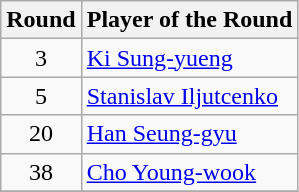<table class="wikitable">
<tr>
<th>Round</th>
<th>Player of the Round</th>
</tr>
<tr>
<td align=center>3</td>
<td> <a href='#'>Ki Sung-yueng</a></td>
</tr>
<tr>
<td align=center>5</td>
<td> <a href='#'>Stanislav Iljutcenko</a></td>
</tr>
<tr>
<td align=center>20</td>
<td> <a href='#'>Han Seung-gyu</a></td>
</tr>
<tr>
<td align=center>38</td>
<td> <a href='#'>Cho Young-wook</a></td>
</tr>
<tr>
</tr>
</table>
